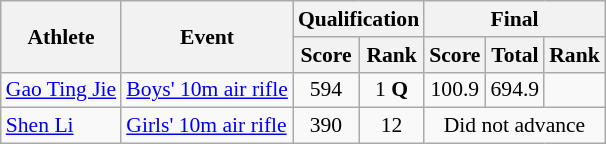<table class="wikitable" style="font-size:90%">
<tr>
<th rowspan="2">Athlete</th>
<th rowspan="2">Event</th>
<th colspan="2">Qualification</th>
<th colspan="3">Final</th>
</tr>
<tr>
<th>Score</th>
<th>Rank</th>
<th>Score</th>
<th>Total</th>
<th>Rank</th>
</tr>
<tr>
<td><a href='#'>Gao Ting Jie</a></td>
<td><a href='#'>Boys' 10m air rifle</a></td>
<td align=center>594</td>
<td align=center>1 <strong>Q</strong></td>
<td align=center>100.9</td>
<td align=center>694.9</td>
<td align=center></td>
</tr>
<tr>
<td><a href='#'>Shen Li</a></td>
<td><a href='#'>Girls' 10m air rifle</a></td>
<td align=center>390</td>
<td align=center>12</td>
<td colspan=3 align=center>Did not advance</td>
</tr>
</table>
